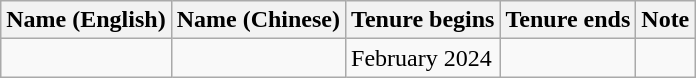<table class="wikitable">
<tr>
<th>Name (English)</th>
<th>Name (Chinese)</th>
<th>Tenure begins</th>
<th>Tenure ends</th>
<th>Note</th>
</tr>
<tr>
<td></td>
<td></td>
<td>February 2024</td>
<td></td>
<td></td>
</tr>
</table>
